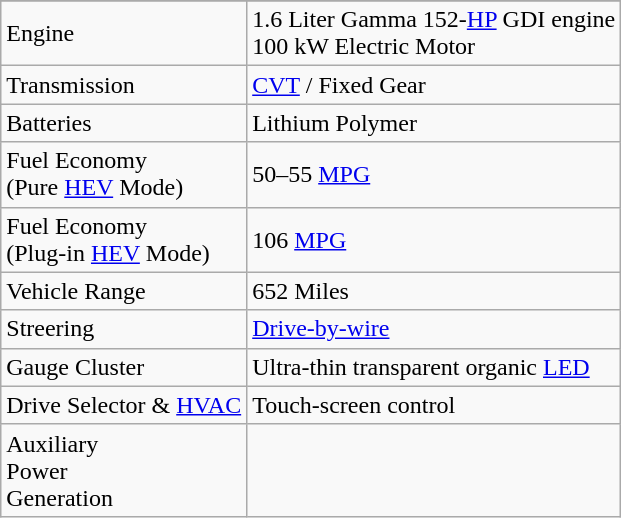<table class="wikitable">
<tr>
</tr>
<tr>
<td>Engine</td>
<td>1.6 Liter Gamma 152-<a href='#'>HP</a> GDI engine<br>100 kW Electric Motor</td>
</tr>
<tr>
<td>Transmission</td>
<td><a href='#'>CVT</a> / Fixed Gear</td>
</tr>
<tr>
<td>Batteries</td>
<td>Lithium Polymer</td>
</tr>
<tr>
<td>Fuel Economy<br>(Pure <a href='#'>HEV</a> Mode)</td>
<td>50–55 <a href='#'>MPG</a></td>
</tr>
<tr>
<td>Fuel Economy<br>(Plug-in <a href='#'>HEV</a> Mode)</td>
<td>106 <a href='#'>MPG</a></td>
</tr>
<tr>
<td>Vehicle Range</td>
<td>652 Miles</td>
</tr>
<tr>
<td>Streering</td>
<td><a href='#'>Drive-by-wire</a></td>
</tr>
<tr>
<td>Gauge Cluster</td>
<td>Ultra-thin transparent organic <a href='#'>LED</a></td>
</tr>
<tr>
<td>Drive Selector & <a href='#'>HVAC</a></td>
<td>Touch-screen control</td>
</tr>
<tr>
<td>Auxiliary<br>Power<br>Generation</td>
<td></td>
</tr>
</table>
